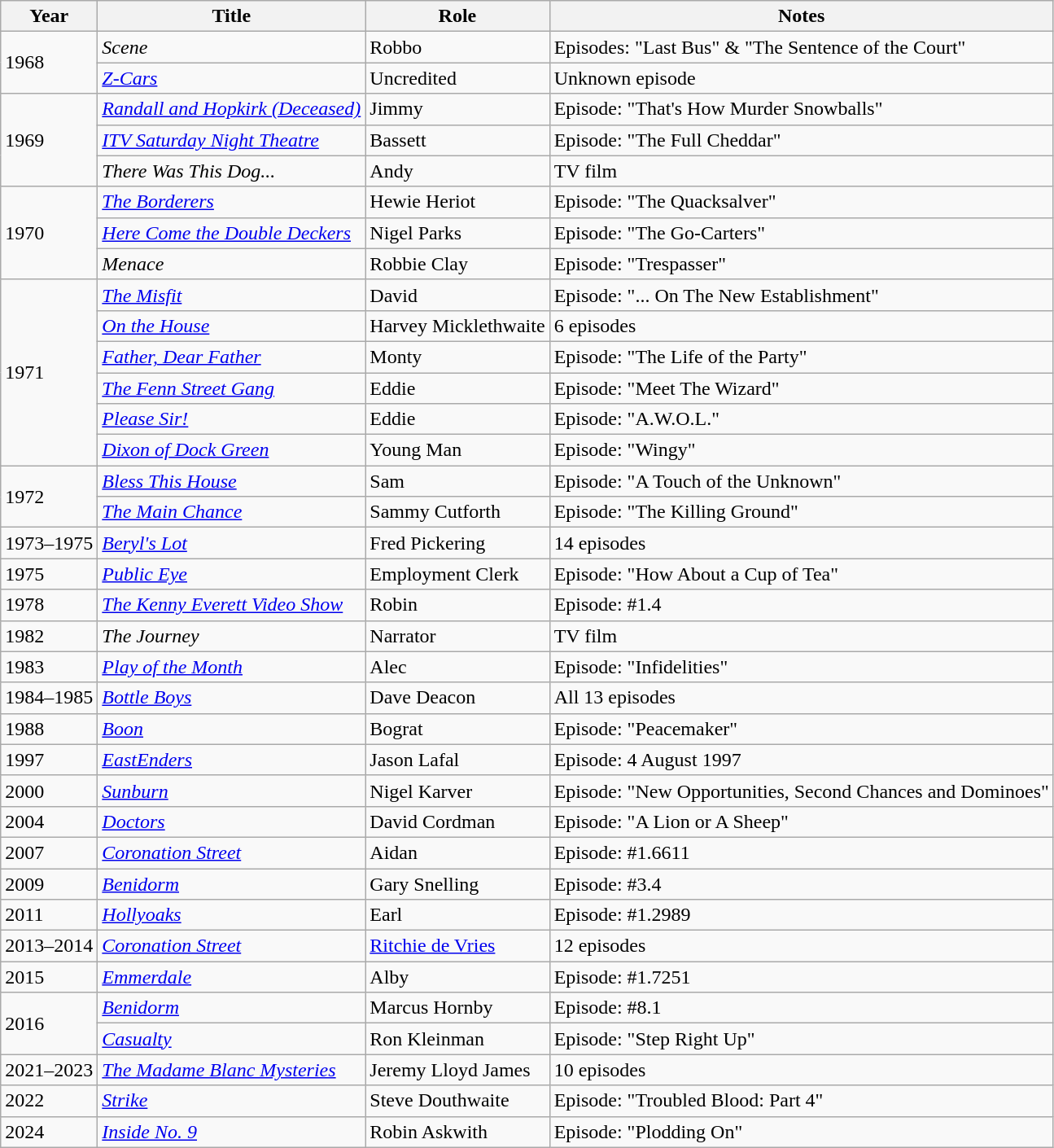<table class="wikitable plainrwheaders">
<tr>
<th>Year</th>
<th>Title</th>
<th>Role</th>
<th class="unsortable">Notes</th>
</tr>
<tr>
<td rowspan="2">1968</td>
<td><em>Scene</em></td>
<td>Robbo</td>
<td>Episodes: "Last Bus" & "The Sentence of the Court"</td>
</tr>
<tr>
<td><em><a href='#'>Z-Cars</a></em></td>
<td>Uncredited</td>
<td>Unknown episode</td>
</tr>
<tr>
<td rowspan="3">1969</td>
<td><em><a href='#'>Randall and Hopkirk (Deceased)</a></em></td>
<td>Jimmy</td>
<td>Episode: "That's How Murder Snowballs"</td>
</tr>
<tr>
<td><em><a href='#'>ITV Saturday Night Theatre</a></em></td>
<td>Bassett</td>
<td>Episode: "The Full Cheddar"</td>
</tr>
<tr>
<td><em>There Was This Dog...</em></td>
<td>Andy</td>
<td>TV film</td>
</tr>
<tr>
<td rowspan="3">1970</td>
<td><em><a href='#'>The Borderers</a></em></td>
<td>Hewie Heriot</td>
<td>Episode: "The Quacksalver"</td>
</tr>
<tr>
<td><em><a href='#'>Here Come the Double Deckers</a></em></td>
<td>Nigel Parks</td>
<td>Episode: "The Go-Carters"</td>
</tr>
<tr>
<td><em>Menace</em></td>
<td>Robbie Clay</td>
<td>Episode: "Trespasser"</td>
</tr>
<tr>
<td rowspan="6">1971</td>
<td><em><a href='#'>The Misfit</a></em></td>
<td>David</td>
<td>Episode: "... On The New Establishment"</td>
</tr>
<tr>
<td><em><a href='#'>On the House</a></em></td>
<td>Harvey Micklethwaite</td>
<td>6 episodes</td>
</tr>
<tr>
<td><em><a href='#'>Father, Dear Father</a></em></td>
<td>Monty</td>
<td>Episode: "The Life of the Party"</td>
</tr>
<tr>
<td><em><a href='#'>The Fenn Street Gang</a></em></td>
<td>Eddie</td>
<td>Episode: "Meet The Wizard"</td>
</tr>
<tr>
<td><em><a href='#'>Please Sir!</a></em></td>
<td>Eddie</td>
<td>Episode: "A.W.O.L."</td>
</tr>
<tr>
<td><em><a href='#'>Dixon of Dock Green</a></em></td>
<td>Young Man</td>
<td>Episode: "Wingy"</td>
</tr>
<tr>
<td rowspan="2">1972</td>
<td><em><a href='#'>Bless This House</a></em></td>
<td>Sam</td>
<td>Episode: "A Touch of the Unknown"</td>
</tr>
<tr>
<td><em><a href='#'>The Main Chance</a></em></td>
<td>Sammy Cutforth</td>
<td>Episode: "The Killing Ground"</td>
</tr>
<tr>
<td>1973–1975</td>
<td><em><a href='#'>Beryl's Lot</a></em></td>
<td>Fred Pickering</td>
<td>14 episodes</td>
</tr>
<tr>
<td>1975</td>
<td><em><a href='#'>Public Eye</a></em></td>
<td>Employment Clerk</td>
<td>Episode: "How About a Cup of Tea"</td>
</tr>
<tr>
<td>1978</td>
<td><em><a href='#'>The Kenny Everett Video Show</a></em></td>
<td>Robin</td>
<td>Episode: #1.4</td>
</tr>
<tr>
<td>1982</td>
<td><em>The Journey</em></td>
<td>Narrator</td>
<td>TV film</td>
</tr>
<tr>
<td>1983</td>
<td><em><a href='#'>Play of the Month</a></em></td>
<td>Alec</td>
<td>Episode: "Infidelities"</td>
</tr>
<tr>
<td>1984–1985</td>
<td><em><a href='#'>Bottle Boys</a></em></td>
<td>Dave Deacon</td>
<td>All 13 episodes</td>
</tr>
<tr>
<td>1988</td>
<td><em><a href='#'>Boon</a></em></td>
<td>Bograt</td>
<td>Episode: "Peacemaker"</td>
</tr>
<tr>
<td>1997</td>
<td><em><a href='#'>EastEnders</a></em></td>
<td>Jason Lafal</td>
<td>Episode: 4 August 1997</td>
</tr>
<tr>
<td>2000</td>
<td><em><a href='#'>Sunburn</a></em></td>
<td>Nigel Karver</td>
<td>Episode: "New Opportunities, Second Chances and Dominoes"</td>
</tr>
<tr>
<td>2004</td>
<td><em><a href='#'>Doctors</a></em></td>
<td>David Cordman</td>
<td>Episode: "A Lion or A Sheep"</td>
</tr>
<tr>
<td>2007</td>
<td><em><a href='#'>Coronation Street</a></em></td>
<td>Aidan</td>
<td>Episode: #1.6611</td>
</tr>
<tr>
<td>2009</td>
<td><em><a href='#'>Benidorm</a></em></td>
<td>Gary Snelling</td>
<td>Episode: #3.4</td>
</tr>
<tr>
<td>2011</td>
<td><em><a href='#'>Hollyoaks</a></em></td>
<td>Earl</td>
<td>Episode: #1.2989</td>
</tr>
<tr>
<td>2013–2014</td>
<td><em><a href='#'>Coronation Street</a></em></td>
<td><a href='#'>Ritchie de Vries</a></td>
<td>12 episodes</td>
</tr>
<tr>
<td>2015</td>
<td><em><a href='#'>Emmerdale</a></em></td>
<td>Alby</td>
<td>Episode: #1.7251</td>
</tr>
<tr>
<td rowspan="2">2016</td>
<td><em><a href='#'>Benidorm</a></em></td>
<td>Marcus Hornby</td>
<td>Episode: #8.1</td>
</tr>
<tr>
<td><em><a href='#'>Casualty</a></em></td>
<td>Ron Kleinman</td>
<td>Episode: "Step Right Up"</td>
</tr>
<tr>
<td>2021–2023</td>
<td><em><a href='#'>The Madame Blanc Mysteries</a></em></td>
<td>Jeremy Lloyd James</td>
<td>10 episodes</td>
</tr>
<tr>
<td>2022</td>
<td><em><a href='#'>Strike</a></em></td>
<td>Steve Douthwaite</td>
<td>Episode: "Troubled Blood: Part 4"</td>
</tr>
<tr>
<td>2024</td>
<td><em><a href='#'>Inside No. 9</a></em></td>
<td>Robin Askwith</td>
<td>Episode: "Plodding On"</td>
</tr>
</table>
